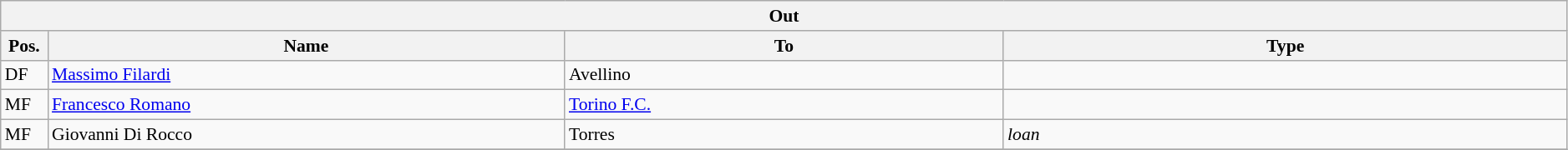<table class="wikitable" style="font-size:90%;width:99%;">
<tr>
<th colspan="4">Out</th>
</tr>
<tr>
<th width=3%>Pos.</th>
<th width=33%>Name</th>
<th width=28%>To</th>
<th width=36%>Type</th>
</tr>
<tr>
<td>DF</td>
<td><a href='#'>Massimo Filardi</a></td>
<td>Avellino</td>
<td></td>
</tr>
<tr>
<td>MF</td>
<td><a href='#'>Francesco Romano</a></td>
<td><a href='#'>Torino F.C.</a></td>
<td></td>
</tr>
<tr>
<td>MF</td>
<td>Giovanni Di Rocco</td>
<td>Torres</td>
<td><em>loan</em></td>
</tr>
<tr>
</tr>
</table>
